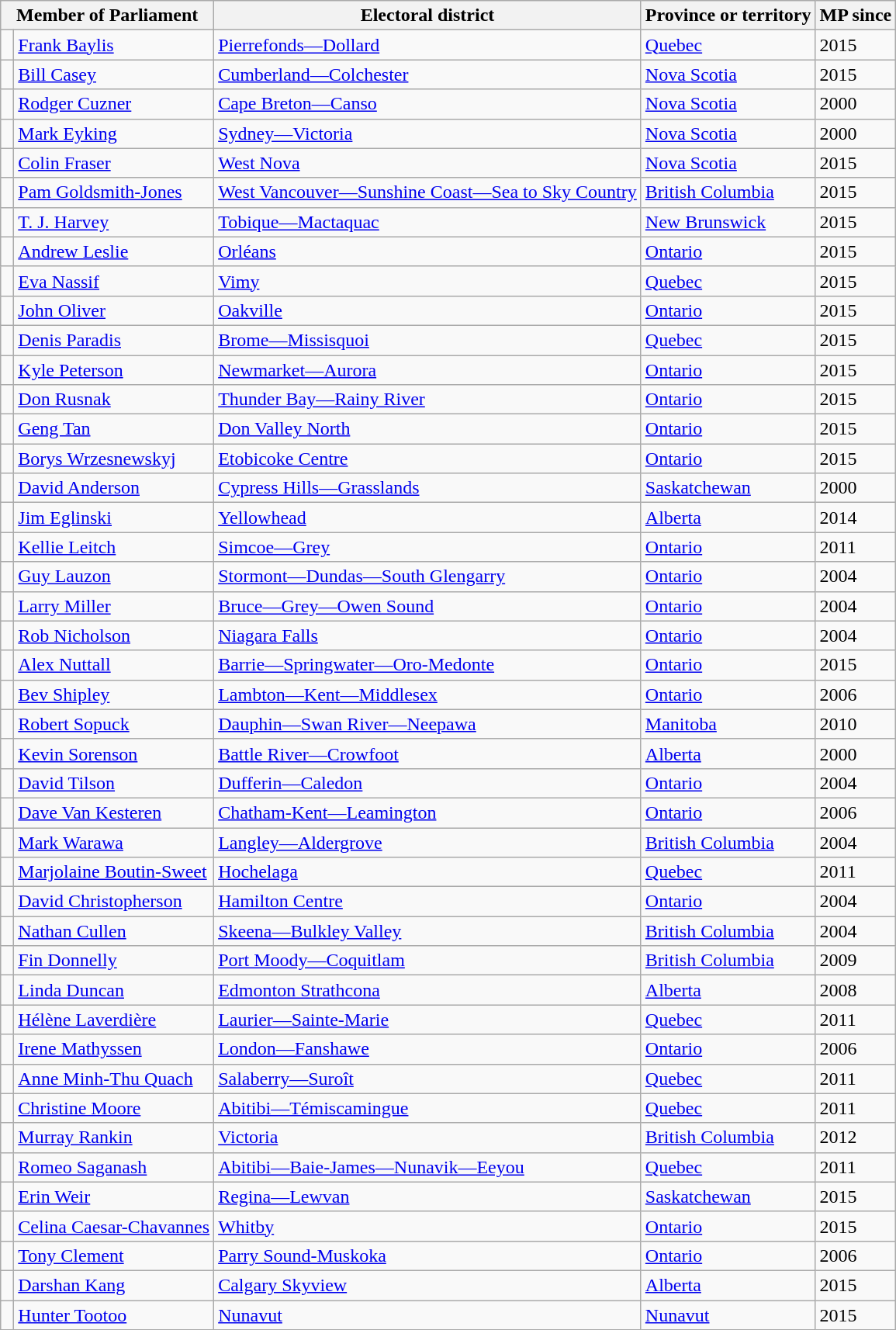<table class="wikitable">
<tr>
<th colspan="2">Member of Parliament</th>
<th>Electoral district</th>
<th>Province or territory</th>
<th>MP since</th>
</tr>
<tr>
<td> </td>
<td><a href='#'>Frank Baylis</a></td>
<td><a href='#'>Pierrefonds—Dollard</a></td>
<td><a href='#'>Quebec</a></td>
<td>2015</td>
</tr>
<tr>
<td> </td>
<td><a href='#'>Bill Casey</a></td>
<td><a href='#'>Cumberland—Colchester</a></td>
<td><a href='#'>Nova Scotia</a></td>
<td>2015</td>
</tr>
<tr>
<td> </td>
<td><a href='#'>Rodger Cuzner</a></td>
<td><a href='#'>Cape Breton—Canso</a></td>
<td><a href='#'>Nova Scotia</a></td>
<td>2000</td>
</tr>
<tr>
<td> </td>
<td><a href='#'>Mark Eyking</a></td>
<td><a href='#'>Sydney—Victoria</a></td>
<td><a href='#'>Nova Scotia</a></td>
<td>2000</td>
</tr>
<tr>
<td> </td>
<td><a href='#'>Colin Fraser</a></td>
<td><a href='#'>West Nova</a></td>
<td><a href='#'>Nova Scotia</a></td>
<td>2015</td>
</tr>
<tr>
<td> </td>
<td><a href='#'>Pam Goldsmith-Jones</a></td>
<td><a href='#'>West Vancouver—Sunshine Coast—Sea to Sky Country</a></td>
<td><a href='#'>British Columbia</a></td>
<td>2015</td>
</tr>
<tr>
<td> </td>
<td><a href='#'>T. J. Harvey</a></td>
<td><a href='#'>Tobique—Mactaquac</a></td>
<td><a href='#'>New Brunswick</a></td>
<td>2015</td>
</tr>
<tr>
<td> </td>
<td><a href='#'>Andrew Leslie</a></td>
<td><a href='#'>Orléans</a></td>
<td><a href='#'>Ontario</a></td>
<td>2015</td>
</tr>
<tr>
<td> </td>
<td><a href='#'>Eva Nassif</a></td>
<td><a href='#'>Vimy</a></td>
<td><a href='#'>Quebec</a></td>
<td>2015</td>
</tr>
<tr>
<td> </td>
<td><a href='#'>John Oliver</a></td>
<td><a href='#'>Oakville</a></td>
<td><a href='#'>Ontario</a></td>
<td>2015</td>
</tr>
<tr>
<td> </td>
<td><a href='#'>Denis Paradis</a></td>
<td><a href='#'>Brome—Missisquoi</a></td>
<td><a href='#'>Quebec</a></td>
<td>2015</td>
</tr>
<tr>
<td> </td>
<td><a href='#'>Kyle Peterson</a></td>
<td><a href='#'>Newmarket—Aurora</a></td>
<td><a href='#'>Ontario</a></td>
<td>2015</td>
</tr>
<tr>
<td> </td>
<td><a href='#'>Don Rusnak</a></td>
<td><a href='#'>Thunder Bay—Rainy River</a></td>
<td><a href='#'>Ontario</a></td>
<td>2015</td>
</tr>
<tr>
<td> </td>
<td><a href='#'>Geng Tan</a></td>
<td><a href='#'>Don Valley North</a></td>
<td><a href='#'>Ontario</a></td>
<td>2015</td>
</tr>
<tr>
<td> </td>
<td><a href='#'>Borys Wrzesnewskyj</a></td>
<td><a href='#'>Etobicoke Centre</a></td>
<td><a href='#'>Ontario</a></td>
<td>2015</td>
</tr>
<tr>
<td> </td>
<td><a href='#'>David Anderson</a></td>
<td><a href='#'>Cypress Hills—Grasslands</a></td>
<td><a href='#'>Saskatchewan</a></td>
<td>2000</td>
</tr>
<tr>
<td> </td>
<td><a href='#'>Jim Eglinski</a></td>
<td><a href='#'>Yellowhead</a></td>
<td><a href='#'>Alberta</a></td>
<td>2014</td>
</tr>
<tr>
<td> </td>
<td><a href='#'>Kellie Leitch</a></td>
<td><a href='#'>Simcoe—Grey</a></td>
<td><a href='#'>Ontario</a></td>
<td>2011</td>
</tr>
<tr>
<td> </td>
<td><a href='#'>Guy Lauzon</a></td>
<td><a href='#'>Stormont—Dundas—South Glengarry</a></td>
<td><a href='#'>Ontario</a></td>
<td>2004</td>
</tr>
<tr>
<td> </td>
<td><a href='#'>Larry Miller</a></td>
<td><a href='#'>Bruce—Grey—Owen Sound</a></td>
<td><a href='#'>Ontario</a></td>
<td>2004</td>
</tr>
<tr>
<td> </td>
<td><a href='#'>Rob Nicholson</a></td>
<td><a href='#'>Niagara Falls</a></td>
<td><a href='#'>Ontario</a></td>
<td>2004</td>
</tr>
<tr>
<td> </td>
<td><a href='#'>Alex Nuttall</a></td>
<td><a href='#'>Barrie—Springwater—Oro-Medonte</a></td>
<td><a href='#'>Ontario</a></td>
<td>2015</td>
</tr>
<tr>
<td> </td>
<td><a href='#'>Bev Shipley</a></td>
<td><a href='#'>Lambton—Kent—Middlesex</a></td>
<td><a href='#'>Ontario</a></td>
<td>2006</td>
</tr>
<tr>
<td> </td>
<td><a href='#'>Robert Sopuck</a></td>
<td><a href='#'>Dauphin—Swan River—Neepawa</a></td>
<td><a href='#'>Manitoba</a></td>
<td>2010</td>
</tr>
<tr>
<td> </td>
<td><a href='#'>Kevin Sorenson</a></td>
<td><a href='#'>Battle River—Crowfoot</a></td>
<td><a href='#'>Alberta</a></td>
<td>2000</td>
</tr>
<tr>
<td> </td>
<td><a href='#'>David Tilson</a></td>
<td><a href='#'>Dufferin—Caledon</a></td>
<td><a href='#'>Ontario</a></td>
<td>2004</td>
</tr>
<tr>
<td> </td>
<td><a href='#'>Dave Van Kesteren</a></td>
<td><a href='#'>Chatham-Kent—Leamington</a></td>
<td><a href='#'>Ontario</a></td>
<td>2006</td>
</tr>
<tr>
<td> </td>
<td><a href='#'>Mark Warawa</a></td>
<td><a href='#'>Langley—Aldergrove</a></td>
<td><a href='#'>British Columbia</a></td>
<td>2004</td>
</tr>
<tr>
<td> </td>
<td><a href='#'>Marjolaine Boutin-Sweet</a></td>
<td><a href='#'>Hochelaga</a></td>
<td><a href='#'>Quebec</a></td>
<td>2011</td>
</tr>
<tr>
<td> </td>
<td><a href='#'>David Christopherson</a></td>
<td><a href='#'>Hamilton Centre</a></td>
<td><a href='#'>Ontario</a></td>
<td>2004</td>
</tr>
<tr>
<td> </td>
<td><a href='#'>Nathan Cullen</a></td>
<td><a href='#'>Skeena—Bulkley Valley</a></td>
<td><a href='#'>British Columbia</a></td>
<td>2004</td>
</tr>
<tr>
<td> </td>
<td><a href='#'>Fin Donnelly</a></td>
<td><a href='#'>Port Moody—Coquitlam</a></td>
<td><a href='#'>British Columbia</a></td>
<td>2009</td>
</tr>
<tr>
<td> </td>
<td><a href='#'>Linda Duncan</a></td>
<td><a href='#'>Edmonton Strathcona</a></td>
<td><a href='#'>Alberta</a></td>
<td>2008</td>
</tr>
<tr>
<td> </td>
<td><a href='#'>Hélène Laverdière</a></td>
<td><a href='#'>Laurier—Sainte-Marie</a></td>
<td><a href='#'>Quebec</a></td>
<td>2011</td>
</tr>
<tr>
<td> </td>
<td><a href='#'>Irene Mathyssen</a></td>
<td><a href='#'>London—Fanshawe</a></td>
<td><a href='#'>Ontario</a></td>
<td>2006</td>
</tr>
<tr>
<td> </td>
<td><a href='#'>Anne Minh-Thu Quach</a></td>
<td><a href='#'>Salaberry—Suroît</a></td>
<td><a href='#'>Quebec</a></td>
<td>2011</td>
</tr>
<tr>
<td> </td>
<td><a href='#'>Christine Moore</a></td>
<td><a href='#'>Abitibi—Témiscamingue</a></td>
<td><a href='#'>Quebec</a></td>
<td>2011</td>
</tr>
<tr>
<td> </td>
<td><a href='#'>Murray Rankin</a></td>
<td><a href='#'>Victoria</a></td>
<td><a href='#'>British Columbia</a></td>
<td>2012</td>
</tr>
<tr>
<td> </td>
<td><a href='#'>Romeo Saganash</a></td>
<td><a href='#'>Abitibi—Baie-James—Nunavik—Eeyou</a></td>
<td><a href='#'>Quebec</a></td>
<td>2011</td>
</tr>
<tr>
<td> </td>
<td><a href='#'>Erin Weir</a></td>
<td><a href='#'>Regina—Lewvan</a></td>
<td><a href='#'>Saskatchewan</a></td>
<td>2015</td>
</tr>
<tr>
<td> </td>
<td><a href='#'>Celina Caesar-Chavannes</a></td>
<td><a href='#'>Whitby</a></td>
<td><a href='#'>Ontario</a></td>
<td>2015</td>
</tr>
<tr>
<td> </td>
<td><a href='#'>Tony Clement</a></td>
<td><a href='#'>Parry Sound-Muskoka</a></td>
<td><a href='#'>Ontario</a></td>
<td>2006</td>
</tr>
<tr>
<td> </td>
<td><a href='#'>Darshan Kang</a></td>
<td><a href='#'>Calgary Skyview</a></td>
<td><a href='#'>Alberta</a></td>
<td>2015</td>
</tr>
<tr>
<td> </td>
<td><a href='#'>Hunter Tootoo</a></td>
<td><a href='#'>Nunavut</a></td>
<td><a href='#'>Nunavut</a></td>
<td>2015</td>
</tr>
</table>
